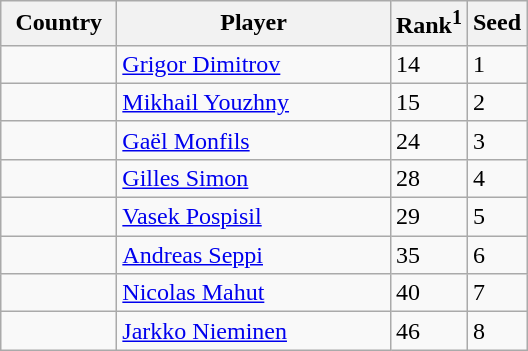<table class="sortable wikitable">
<tr>
<th width="70">Country</th>
<th width="175">Player</th>
<th>Rank<sup>1</sup></th>
<th>Seed</th>
</tr>
<tr>
<td></td>
<td><a href='#'>Grigor Dimitrov</a></td>
<td>14</td>
<td>1</td>
</tr>
<tr>
<td></td>
<td><a href='#'>Mikhail Youzhny</a></td>
<td>15</td>
<td>2</td>
</tr>
<tr>
<td></td>
<td><a href='#'>Gaël Monfils</a></td>
<td>24</td>
<td>3</td>
</tr>
<tr>
<td></td>
<td><a href='#'>Gilles Simon</a></td>
<td>28</td>
<td>4</td>
</tr>
<tr>
<td></td>
<td><a href='#'>Vasek Pospisil</a></td>
<td>29</td>
<td>5</td>
</tr>
<tr>
<td></td>
<td><a href='#'>Andreas Seppi</a></td>
<td>35</td>
<td>6</td>
</tr>
<tr>
<td></td>
<td><a href='#'>Nicolas Mahut</a></td>
<td>40</td>
<td>7</td>
</tr>
<tr>
<td></td>
<td><a href='#'>Jarkko Nieminen</a></td>
<td>46</td>
<td>8</td>
</tr>
</table>
